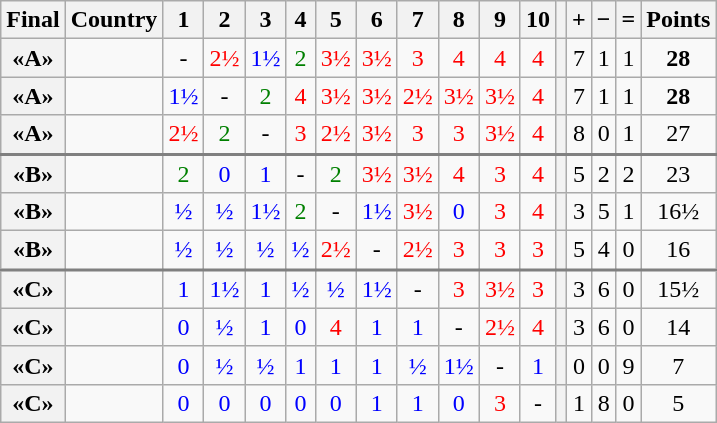<table class="wikitable" style="text-align:center">
<tr>
<th>Final</th>
<th>Country</th>
<th>1</th>
<th>2</th>
<th>3</th>
<th>4</th>
<th>5</th>
<th>6</th>
<th>7</th>
<th>8</th>
<th>9</th>
<th>10</th>
<th></th>
<th>+</th>
<th>−</th>
<th>=</th>
<th>Points</th>
</tr>
<tr>
<th>«A»</th>
<td style="text-align: left"></td>
<td>-</td>
<td style="color: red;">2½</td>
<td style="color: blue;">1½</td>
<td style="color: green">2</td>
<td style="color: red;">3½</td>
<td style="color: red;">3½</td>
<td style="color: red;">3</td>
<td style="color: red;">4</td>
<td style="color: red;">4</td>
<td style="color: red;">4</td>
<th></th>
<td>7</td>
<td>1</td>
<td>1</td>
<td><strong>28</strong></td>
</tr>
<tr>
<th>«A»</th>
<td style="text-align: left"></td>
<td style="color: blue;">1½</td>
<td>-</td>
<td style="color: green">2</td>
<td style="color: red;">4</td>
<td style="color: red;">3½</td>
<td style="color: red;">3½</td>
<td style="color: red;">2½</td>
<td style="color: red;">3½</td>
<td style="color: red;">3½</td>
<td style="color: red;">4</td>
<th></th>
<td>7</td>
<td>1</td>
<td>1</td>
<td><strong>28</strong></td>
</tr>
<tr>
<th>«A»</th>
<td style="text-align: left"></td>
<td style="color: red;">2½</td>
<td style="color: green">2</td>
<td>-</td>
<td style="color: red;">3</td>
<td style="color: red;">2½</td>
<td style="color: red;">3½</td>
<td style="color: red;">3</td>
<td style="color: red;">3</td>
<td style="color: red;">3½</td>
<td style="color: red;">4</td>
<th></th>
<td>8</td>
<td>0</td>
<td>1</td>
<td>27</td>
</tr>
<tr style="border-top:2px solid grey;">
<th>«B»</th>
<td style="text-align: left"></td>
<td style="color: green">2</td>
<td style="color: blue;">0</td>
<td style="color: blue;">1</td>
<td>-</td>
<td style="color: green">2</td>
<td style="color: red;">3½</td>
<td style="color: red;">3½</td>
<td style="color: red;">4</td>
<td style="color: red;">3</td>
<td style="color: red;">4</td>
<th></th>
<td>5</td>
<td>2</td>
<td>2</td>
<td>23</td>
</tr>
<tr>
<th>«B»</th>
<td style="text-align: left"></td>
<td style="color: blue;">½</td>
<td style="color: blue;">½</td>
<td style="color: blue;">1½</td>
<td style="color: green">2</td>
<td>-</td>
<td style="color: blue;">1½</td>
<td style="color: red;">3½</td>
<td style="color: blue;">0</td>
<td style="color: red;">3</td>
<td style="color: red;">4</td>
<th></th>
<td>3</td>
<td>5</td>
<td>1</td>
<td>16½</td>
</tr>
<tr>
<th>«B»</th>
<td style="text-align: left"></td>
<td style="color: blue;">½</td>
<td style="color: blue;">½</td>
<td style="color: blue;">½</td>
<td style="color: blue;">½</td>
<td style="color: red;">2½</td>
<td>-</td>
<td style="color: red;">2½</td>
<td style="color: red;">3</td>
<td style="color: red;">3</td>
<td style="color: red;">3</td>
<th></th>
<td>5</td>
<td>4</td>
<td>0</td>
<td>16</td>
</tr>
<tr style="border-top:2px solid grey;">
<th>«C»</th>
<td style="text-align: left"></td>
<td style="color: blue;">1</td>
<td style="color: blue;">1½</td>
<td style="color: blue;">1</td>
<td style="color: blue;">½</td>
<td style="color: blue;">½</td>
<td style="color: blue;">1½</td>
<td>-</td>
<td style="color: red;">3</td>
<td style="color: red;">3½</td>
<td style="color: red;">3</td>
<th></th>
<td>3</td>
<td>6</td>
<td>0</td>
<td>15½</td>
</tr>
<tr>
<th>«C»</th>
<td style="text-align: left"></td>
<td style="color: blue;">0</td>
<td style="color: blue;">½</td>
<td style="color: blue;">1</td>
<td style="color: blue;">0</td>
<td style="color: red;">4</td>
<td style="color: blue;">1</td>
<td style="color: blue;">1</td>
<td>-</td>
<td style="color: red;">2½</td>
<td style="color: red;">4</td>
<th></th>
<td>3</td>
<td>6</td>
<td>0</td>
<td>14</td>
</tr>
<tr>
<th>«C»</th>
<td style="text-align: left"></td>
<td style="color: blue;">0</td>
<td style="color: blue;">½</td>
<td style="color: blue;">½</td>
<td style="color: blue;">1</td>
<td style="color: blue;">1</td>
<td style="color: blue;">1</td>
<td style="color: blue;">½</td>
<td style="color: blue;">1½</td>
<td>-</td>
<td style="color: blue;">1</td>
<th></th>
<td>0</td>
<td>0</td>
<td>9</td>
<td>7</td>
</tr>
<tr>
<th>«C»</th>
<td style="text-align: left"></td>
<td style="color: blue;">0</td>
<td style="color: blue;">0</td>
<td style="color: blue;">0</td>
<td style="color: blue;">0</td>
<td style="color: blue;">0</td>
<td style="color: blue;">1</td>
<td style="color: blue;">1</td>
<td style="color: blue;">0</td>
<td style="color: red;">3</td>
<td>-</td>
<th></th>
<td>1</td>
<td>8</td>
<td>0</td>
<td>5</td>
</tr>
</table>
